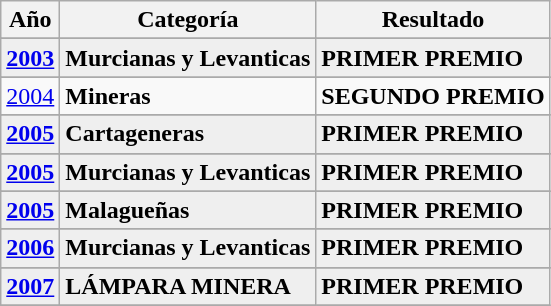<table class="wikitable" border="1">
<tr>
<th>Año</th>
<th>Categoría</th>
<th>Resultado</th>
</tr>
<tr ---->
</tr>
<tr bgcolor="#EFEFEF">
<td><strong><a href='#'>2003</a></strong></td>
<td><strong>Murcianas y Levanticas</strong></td>
<td><strong>PRIMER PREMIO</strong></td>
</tr>
<tr bgcolor="#EFEFEF">
</tr>
<tr ---->
<td><a href='#'>2004</a></td>
<td><strong>Mineras</strong></td>
<td><strong>SEGUNDO PREMIO</strong></td>
</tr>
<tr ---->
</tr>
<tr bgcolor="#EFEFEF">
<td><strong><a href='#'>2005</a></strong></td>
<td><strong>Cartageneras</strong></td>
<td><strong>PRIMER PREMIO</strong></td>
</tr>
<tr bgcolor="#EFEFEF">
</tr>
<tr ---->
</tr>
<tr bgcolor="#EFEFEF">
<td><strong><a href='#'>2005</a></strong></td>
<td><strong>Murcianas y Levanticas</strong></td>
<td><strong>PRIMER PREMIO</strong></td>
</tr>
<tr bgcolor="#EFEFEF">
</tr>
<tr ---->
</tr>
<tr bgcolor="#EFEFEF">
<td><strong><a href='#'>2005</a></strong></td>
<td><strong>Malagueñas</strong></td>
<td><strong>PRIMER PREMIO</strong></td>
</tr>
<tr bgcolor="#EFEFEF">
</tr>
<tr ---->
</tr>
<tr bgcolor="#EFEFEF">
<td><strong><a href='#'>2006</a></strong></td>
<td><strong>Murcianas y Levanticas</strong></td>
<td><strong>PRIMER PREMIO</strong></td>
</tr>
<tr bgcolor="#EFEFEF">
</tr>
<tr ---->
</tr>
<tr bgcolor="#EFEFEF">
<td><strong><a href='#'>2007</a></strong></td>
<td><strong>LÁMPARA MINERA</strong></td>
<td><strong>PRIMER PREMIO</strong></td>
</tr>
<tr bgcolor="#EFEFEF">
</tr>
</table>
